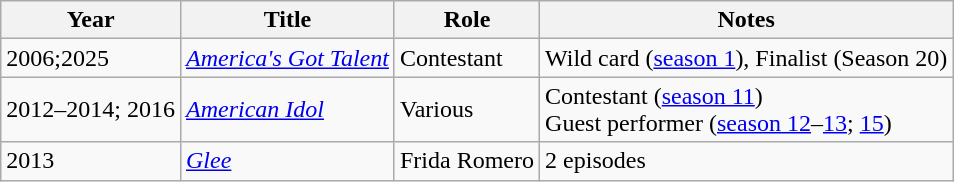<table class="wikitable sortable">
<tr>
<th>Year</th>
<th>Title</th>
<th>Role</th>
<th>Notes</th>
</tr>
<tr>
<td>2006;2025</td>
<td><em><a href='#'>America's Got Talent</a></em></td>
<td>Contestant</td>
<td>Wild card (<a href='#'>season 1</a>), Finalist (Season 20)</td>
</tr>
<tr>
<td>2012–2014; 2016</td>
<td><em><a href='#'>American Idol</a></em></td>
<td>Various</td>
<td>Contestant (<a href='#'>season 11</a>)<br>Guest performer (<a href='#'>season 12</a>–<a href='#'>13</a>; <a href='#'>15</a>)</td>
</tr>
<tr>
<td>2013</td>
<td><em><a href='#'>Glee</a></em></td>
<td>Frida Romero</td>
<td>2 episodes</td>
</tr>
</table>
